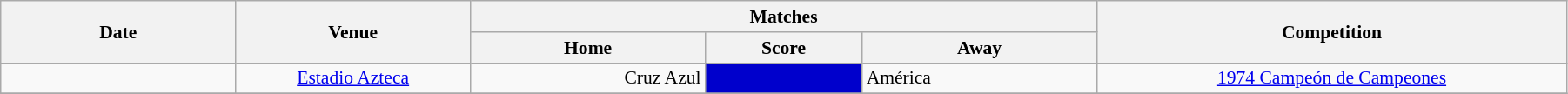<table class="wikitable" style="font-size:90%;width:95%;text-align:center">
<tr>
<th rowspan="2" width="15%">Date</th>
<th rowspan="2" width="15%">Venue</th>
<th colspan="3" width="40%">Matches</th>
<th rowspan="2" width="30%">Competition</th>
</tr>
<tr>
<th width="15%">Home</th>
<th width="10%">Score</th>
<th width="15%">Away</th>
</tr>
<tr>
<td></td>
<td><a href='#'>Estadio Azteca</a></td>
<td align="right">Cruz Azul</td>
<td bgcolor=0000CC></td>
<td align="left">América</td>
<td><a href='#'>1974 Campeón de Campeones</a></td>
</tr>
<tr>
</tr>
</table>
